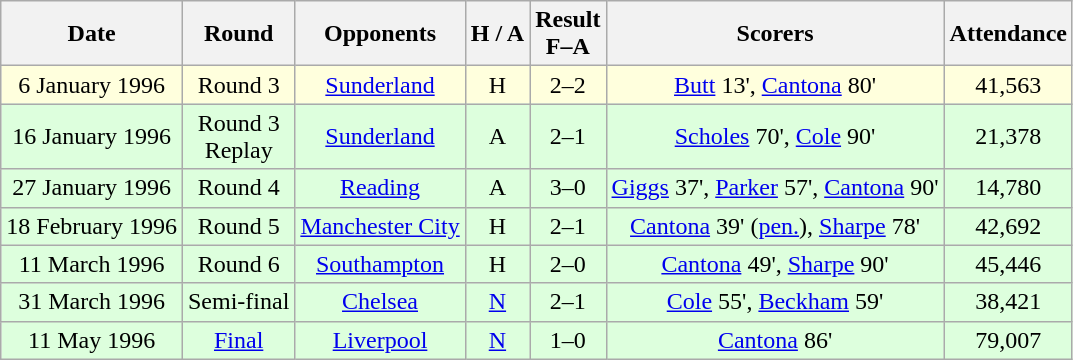<table class="wikitable" style="text-align:center">
<tr>
<th>Date</th>
<th>Round</th>
<th>Opponents</th>
<th>H / A</th>
<th>Result<br>F–A</th>
<th>Scorers</th>
<th>Attendance</th>
</tr>
<tr bgcolor="#ffffdd">
<td>6 January 1996</td>
<td>Round 3</td>
<td><a href='#'>Sunderland</a></td>
<td>H</td>
<td>2–2</td>
<td><a href='#'>Butt</a> 13', <a href='#'>Cantona</a> 80'</td>
<td>41,563</td>
</tr>
<tr bgcolor="#ddffdd">
<td>16 January 1996</td>
<td>Round 3<br>Replay</td>
<td><a href='#'>Sunderland</a></td>
<td>A</td>
<td>2–1</td>
<td><a href='#'>Scholes</a> 70', <a href='#'>Cole</a> 90'</td>
<td>21,378</td>
</tr>
<tr bgcolor="#ddffdd">
<td>27 January 1996</td>
<td>Round 4</td>
<td><a href='#'>Reading</a></td>
<td>A</td>
<td>3–0</td>
<td><a href='#'>Giggs</a> 37', <a href='#'>Parker</a> 57', <a href='#'>Cantona</a> 90'</td>
<td>14,780</td>
</tr>
<tr bgcolor="#ddffdd">
<td>18 February 1996</td>
<td>Round 5</td>
<td><a href='#'>Manchester City</a></td>
<td>H</td>
<td>2–1</td>
<td><a href='#'>Cantona</a> 39' (<a href='#'>pen.</a>), <a href='#'>Sharpe</a> 78'</td>
<td>42,692</td>
</tr>
<tr bgcolor="#ddffdd">
<td>11 March 1996</td>
<td>Round 6</td>
<td><a href='#'>Southampton</a></td>
<td>H</td>
<td>2–0</td>
<td><a href='#'>Cantona</a> 49', <a href='#'>Sharpe</a> 90'</td>
<td>45,446</td>
</tr>
<tr bgcolor="#ddffdd">
<td>31 March 1996</td>
<td>Semi-final</td>
<td><a href='#'>Chelsea</a></td>
<td><a href='#'>N</a></td>
<td>2–1</td>
<td><a href='#'>Cole</a> 55', <a href='#'>Beckham</a> 59'</td>
<td>38,421</td>
</tr>
<tr bgcolor="#ddffdd">
<td>11 May 1996</td>
<td><a href='#'>Final</a></td>
<td><a href='#'>Liverpool</a></td>
<td><a href='#'>N</a></td>
<td>1–0</td>
<td><a href='#'>Cantona</a> 86'</td>
<td>79,007</td>
</tr>
</table>
